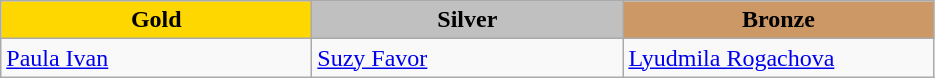<table class="wikitable" style="text-align:left">
<tr align="center">
<td width=200 bgcolor=gold><strong>Gold</strong></td>
<td width=200 bgcolor=silver><strong>Silver</strong></td>
<td width=200 bgcolor=CC9966><strong>Bronze</strong></td>
</tr>
<tr>
<td><a href='#'>Paula Ivan</a><br><em></em></td>
<td><a href='#'>Suzy Favor</a><br><em></em></td>
<td><a href='#'>Lyudmila Rogachova</a><br><em></em></td>
</tr>
</table>
